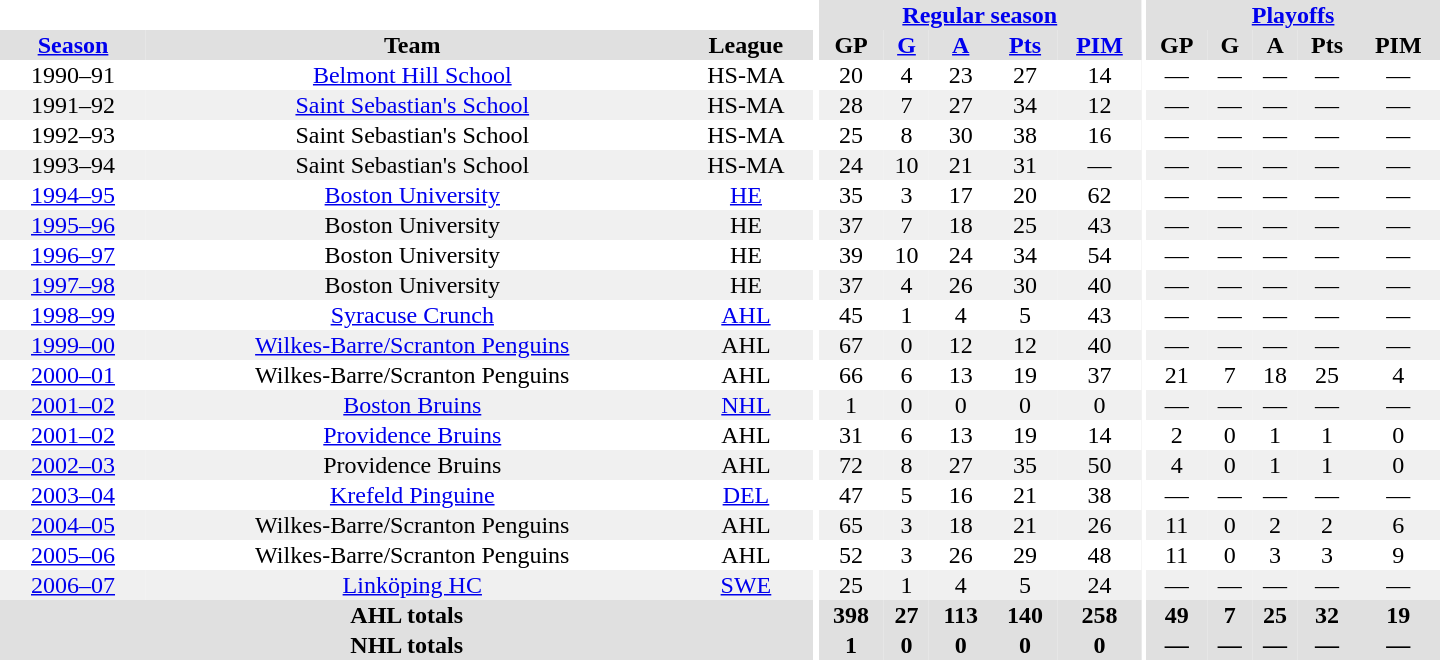<table border="0" cellpadding="1" cellspacing="0" style="text-align:center; width:60em">
<tr bgcolor="#e0e0e0">
<th colspan="3" bgcolor="#ffffff"></th>
<th rowspan="100" bgcolor="#ffffff"></th>
<th colspan="5"><a href='#'>Regular season</a></th>
<th rowspan="100" bgcolor="#ffffff"></th>
<th colspan="5"><a href='#'>Playoffs</a></th>
</tr>
<tr bgcolor="#e0e0e0">
<th><a href='#'>Season</a></th>
<th>Team</th>
<th>League</th>
<th>GP</th>
<th><a href='#'>G</a></th>
<th><a href='#'>A</a></th>
<th><a href='#'>Pts</a></th>
<th><a href='#'>PIM</a></th>
<th>GP</th>
<th>G</th>
<th>A</th>
<th>Pts</th>
<th>PIM</th>
</tr>
<tr>
<td>1990–91</td>
<td><a href='#'>Belmont Hill School</a></td>
<td>HS-MA</td>
<td>20</td>
<td>4</td>
<td>23</td>
<td>27</td>
<td>14</td>
<td>—</td>
<td>—</td>
<td>—</td>
<td>—</td>
<td>—</td>
</tr>
<tr bgcolor="#f0f0f0">
<td>1991–92</td>
<td><a href='#'>Saint Sebastian's School</a></td>
<td>HS-MA</td>
<td>28</td>
<td>7</td>
<td>27</td>
<td>34</td>
<td>12</td>
<td>—</td>
<td>—</td>
<td>—</td>
<td>—</td>
<td>—</td>
</tr>
<tr>
<td>1992–93</td>
<td>Saint Sebastian's School</td>
<td>HS-MA</td>
<td>25</td>
<td>8</td>
<td>30</td>
<td>38</td>
<td>16</td>
<td>—</td>
<td>—</td>
<td>—</td>
<td>—</td>
<td>—</td>
</tr>
<tr bgcolor="#f0f0f0">
<td>1993–94</td>
<td>Saint Sebastian's School</td>
<td>HS-MA</td>
<td>24</td>
<td>10</td>
<td>21</td>
<td>31</td>
<td>—</td>
<td>—</td>
<td>—</td>
<td>—</td>
<td>—</td>
<td>—</td>
</tr>
<tr>
<td><a href='#'>1994–95</a></td>
<td><a href='#'>Boston University</a></td>
<td><a href='#'>HE</a></td>
<td>35</td>
<td>3</td>
<td>17</td>
<td>20</td>
<td>62</td>
<td>—</td>
<td>—</td>
<td>—</td>
<td>—</td>
<td>—</td>
</tr>
<tr bgcolor="#f0f0f0">
<td><a href='#'>1995–96</a></td>
<td>Boston University</td>
<td>HE</td>
<td>37</td>
<td>7</td>
<td>18</td>
<td>25</td>
<td>43</td>
<td>—</td>
<td>—</td>
<td>—</td>
<td>—</td>
<td>—</td>
</tr>
<tr>
<td><a href='#'>1996–97</a></td>
<td>Boston University</td>
<td>HE</td>
<td>39</td>
<td>10</td>
<td>24</td>
<td>34</td>
<td>54</td>
<td>—</td>
<td>—</td>
<td>—</td>
<td>—</td>
<td>—</td>
</tr>
<tr bgcolor="#f0f0f0">
<td><a href='#'>1997–98</a></td>
<td>Boston University</td>
<td>HE</td>
<td>37</td>
<td>4</td>
<td>26</td>
<td>30</td>
<td>40</td>
<td>—</td>
<td>—</td>
<td>—</td>
<td>—</td>
<td>—</td>
</tr>
<tr>
<td><a href='#'>1998–99</a></td>
<td><a href='#'>Syracuse Crunch</a></td>
<td><a href='#'>AHL</a></td>
<td>45</td>
<td>1</td>
<td>4</td>
<td>5</td>
<td>43</td>
<td>—</td>
<td>—</td>
<td>—</td>
<td>—</td>
<td>—</td>
</tr>
<tr bgcolor="#f0f0f0">
<td><a href='#'>1999–00</a></td>
<td><a href='#'>Wilkes-Barre/Scranton Penguins</a></td>
<td>AHL</td>
<td>67</td>
<td>0</td>
<td>12</td>
<td>12</td>
<td>40</td>
<td>—</td>
<td>—</td>
<td>—</td>
<td>—</td>
<td>—</td>
</tr>
<tr>
<td><a href='#'>2000–01</a></td>
<td>Wilkes-Barre/Scranton Penguins</td>
<td>AHL</td>
<td>66</td>
<td>6</td>
<td>13</td>
<td>19</td>
<td>37</td>
<td>21</td>
<td>7</td>
<td>18</td>
<td>25</td>
<td>4</td>
</tr>
<tr bgcolor="#f0f0f0">
<td><a href='#'>2001–02</a></td>
<td><a href='#'>Boston Bruins</a></td>
<td><a href='#'>NHL</a></td>
<td>1</td>
<td>0</td>
<td>0</td>
<td>0</td>
<td>0</td>
<td>—</td>
<td>—</td>
<td>—</td>
<td>—</td>
<td>—</td>
</tr>
<tr>
<td><a href='#'>2001–02</a></td>
<td><a href='#'>Providence Bruins</a></td>
<td>AHL</td>
<td>31</td>
<td>6</td>
<td>13</td>
<td>19</td>
<td>14</td>
<td>2</td>
<td>0</td>
<td>1</td>
<td>1</td>
<td>0</td>
</tr>
<tr bgcolor="#f0f0f0">
<td><a href='#'>2002–03</a></td>
<td>Providence Bruins</td>
<td>AHL</td>
<td>72</td>
<td>8</td>
<td>27</td>
<td>35</td>
<td>50</td>
<td>4</td>
<td>0</td>
<td>1</td>
<td>1</td>
<td>0</td>
</tr>
<tr>
<td><a href='#'>2003–04</a></td>
<td><a href='#'>Krefeld Pinguine</a></td>
<td><a href='#'>DEL</a></td>
<td>47</td>
<td>5</td>
<td>16</td>
<td>21</td>
<td>38</td>
<td>—</td>
<td>—</td>
<td>—</td>
<td>—</td>
<td>—</td>
</tr>
<tr bgcolor="#f0f0f0">
<td><a href='#'>2004–05</a></td>
<td>Wilkes-Barre/Scranton Penguins</td>
<td>AHL</td>
<td>65</td>
<td>3</td>
<td>18</td>
<td>21</td>
<td>26</td>
<td>11</td>
<td>0</td>
<td>2</td>
<td>2</td>
<td>6</td>
</tr>
<tr>
<td><a href='#'>2005–06</a></td>
<td>Wilkes-Barre/Scranton Penguins</td>
<td>AHL</td>
<td>52</td>
<td>3</td>
<td>26</td>
<td>29</td>
<td>48</td>
<td>11</td>
<td>0</td>
<td>3</td>
<td>3</td>
<td>9</td>
</tr>
<tr bgcolor="#f0f0f0">
<td><a href='#'>2006–07</a></td>
<td><a href='#'>Linköping HC</a></td>
<td><a href='#'>SWE</a></td>
<td>25</td>
<td>1</td>
<td>4</td>
<td>5</td>
<td>24</td>
<td>—</td>
<td>—</td>
<td>—</td>
<td>—</td>
<td>—</td>
</tr>
<tr bgcolor="#e0e0e0">
<th colspan="3">AHL totals</th>
<th>398</th>
<th>27</th>
<th>113</th>
<th>140</th>
<th>258</th>
<th>49</th>
<th>7</th>
<th>25</th>
<th>32</th>
<th>19</th>
</tr>
<tr bgcolor="#e0e0e0">
<th colspan="3">NHL totals</th>
<th>1</th>
<th>0</th>
<th>0</th>
<th>0</th>
<th>0</th>
<th>—</th>
<th>—</th>
<th>—</th>
<th>—</th>
<th>—</th>
</tr>
</table>
